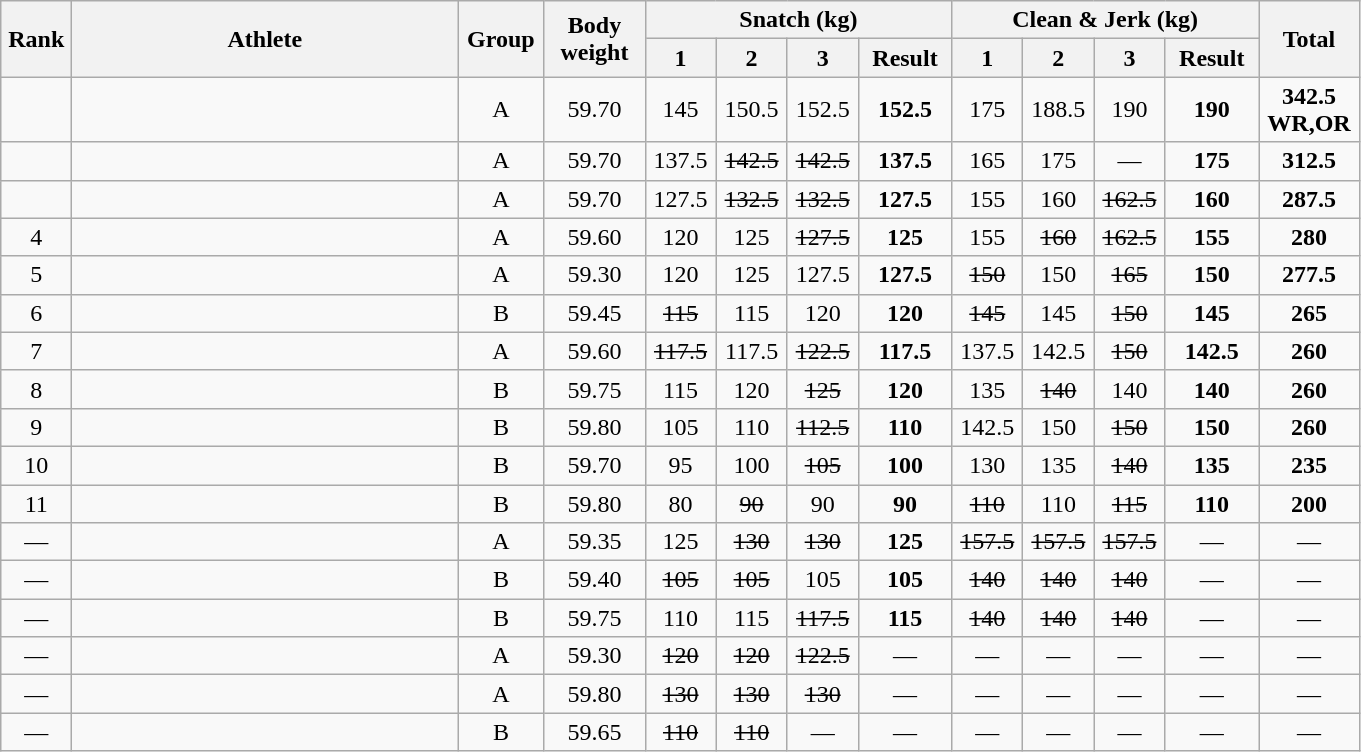<table class = "wikitable" style="text-align:center;">
<tr>
<th rowspan=2 width=40>Rank</th>
<th rowspan=2 width=250>Athlete</th>
<th rowspan=2 width=50>Group</th>
<th rowspan=2 width=60>Body weight</th>
<th colspan=4>Snatch (kg)</th>
<th colspan=4>Clean & Jerk (kg)</th>
<th rowspan=2 width=60>Total</th>
</tr>
<tr>
<th width=40>1</th>
<th width=40>2</th>
<th width=40>3</th>
<th width=55>Result</th>
<th width=40>1</th>
<th width=40>2</th>
<th width=40>3</th>
<th width=55>Result</th>
</tr>
<tr>
<td></td>
<td align=left></td>
<td>A</td>
<td>59.70</td>
<td>145</td>
<td>150.5</td>
<td>152.5</td>
<td><strong>152.5</strong></td>
<td>175</td>
<td>188.5</td>
<td>190</td>
<td><strong>190</strong></td>
<td><strong>342.5</strong> <strong>WR,OR</strong></td>
</tr>
<tr>
<td></td>
<td align=left></td>
<td>A</td>
<td>59.70</td>
<td>137.5</td>
<td><s>142.5</s></td>
<td><s>142.5</s></td>
<td><strong>137.5</strong></td>
<td>165</td>
<td>175</td>
<td>—</td>
<td><strong>175</strong></td>
<td><strong>312.5</strong></td>
</tr>
<tr>
<td></td>
<td align=left></td>
<td>A</td>
<td>59.70</td>
<td>127.5</td>
<td><s>132.5</s></td>
<td><s>132.5</s></td>
<td><strong>127.5</strong></td>
<td>155</td>
<td>160</td>
<td><s>162.5</s></td>
<td><strong>160</strong></td>
<td><strong>287.5</strong></td>
</tr>
<tr>
<td>4</td>
<td align=left></td>
<td>A</td>
<td>59.60</td>
<td>120</td>
<td>125</td>
<td><s>127.5</s></td>
<td><strong>125</strong></td>
<td>155</td>
<td><s>160</s></td>
<td><s>162.5</s></td>
<td><strong>155</strong></td>
<td><strong>280</strong></td>
</tr>
<tr>
<td>5</td>
<td align=left></td>
<td>A</td>
<td>59.30</td>
<td>120</td>
<td>125</td>
<td>127.5</td>
<td><strong>127.5</strong></td>
<td><s>150</s></td>
<td>150</td>
<td><s>165</s></td>
<td><strong>150</strong></td>
<td><strong>277.5</strong></td>
</tr>
<tr>
<td>6</td>
<td align=left></td>
<td>B</td>
<td>59.45</td>
<td><s>115</s></td>
<td>115</td>
<td>120</td>
<td><strong>120</strong></td>
<td><s>145</s></td>
<td>145</td>
<td><s>150</s></td>
<td><strong>145</strong></td>
<td><strong>265</strong></td>
</tr>
<tr>
<td>7</td>
<td align=left></td>
<td>A</td>
<td>59.60</td>
<td><s>117.5</s></td>
<td>117.5</td>
<td><s>122.5</s></td>
<td><strong>117.5</strong></td>
<td>137.5</td>
<td>142.5</td>
<td><s>150</s></td>
<td><strong>142.5</strong></td>
<td><strong>260</strong></td>
</tr>
<tr>
<td>8</td>
<td align=left></td>
<td>B</td>
<td>59.75</td>
<td>115</td>
<td>120</td>
<td><s>125</s></td>
<td><strong>120</strong></td>
<td>135</td>
<td><s>140</s></td>
<td>140</td>
<td><strong>140</strong></td>
<td><strong>260</strong></td>
</tr>
<tr>
<td>9</td>
<td align=left></td>
<td>B</td>
<td>59.80</td>
<td>105</td>
<td>110</td>
<td><s>112.5</s></td>
<td><strong>110</strong></td>
<td>142.5</td>
<td>150</td>
<td><s>150</s></td>
<td><strong>150</strong></td>
<td><strong>260</strong></td>
</tr>
<tr>
<td>10</td>
<td align=left></td>
<td>B</td>
<td>59.70</td>
<td>95</td>
<td>100</td>
<td><s>105</s></td>
<td><strong>100</strong></td>
<td>130</td>
<td>135</td>
<td><s>140</s></td>
<td><strong>135</strong></td>
<td><strong>235</strong></td>
</tr>
<tr>
<td>11</td>
<td align=left></td>
<td>B</td>
<td>59.80</td>
<td>80</td>
<td><s>90</s></td>
<td>90</td>
<td><strong>90</strong></td>
<td><s>110</s></td>
<td>110</td>
<td><s>115</s></td>
<td><strong>110</strong></td>
<td><strong>200</strong></td>
</tr>
<tr>
<td>—</td>
<td align=left></td>
<td>A</td>
<td>59.35</td>
<td>125</td>
<td><s>130</s></td>
<td><s>130</s></td>
<td><strong>125</strong></td>
<td><s>157.5</s></td>
<td><s>157.5</s></td>
<td><s>157.5</s></td>
<td>—</td>
<td>—</td>
</tr>
<tr>
<td>—</td>
<td align=left></td>
<td>B</td>
<td>59.40</td>
<td><s>105</s></td>
<td><s>105</s></td>
<td>105</td>
<td><strong>105</strong></td>
<td><s>140</s></td>
<td><s>140</s></td>
<td><s>140</s></td>
<td>—</td>
<td>—</td>
</tr>
<tr>
<td>—</td>
<td align=left></td>
<td>B</td>
<td>59.75</td>
<td>110</td>
<td>115</td>
<td><s>117.5</s></td>
<td><strong>115</strong></td>
<td><s>140</s></td>
<td><s>140</s></td>
<td><s>140</s></td>
<td>—</td>
<td>—</td>
</tr>
<tr>
<td>—</td>
<td align=left></td>
<td>A</td>
<td>59.30</td>
<td><s>120</s></td>
<td><s>120</s></td>
<td><s>122.5</s></td>
<td>—</td>
<td>—</td>
<td>—</td>
<td>—</td>
<td>—</td>
<td>—</td>
</tr>
<tr>
<td>—</td>
<td align=left></td>
<td>A</td>
<td>59.80</td>
<td><s>130</s></td>
<td><s>130</s></td>
<td><s>130</s></td>
<td>—</td>
<td>—</td>
<td>—</td>
<td>—</td>
<td>—</td>
<td>—</td>
</tr>
<tr>
<td>—</td>
<td align=left></td>
<td>B</td>
<td>59.65</td>
<td><s>110</s></td>
<td><s>110</s></td>
<td>—</td>
<td>—</td>
<td>—</td>
<td>—</td>
<td>—</td>
<td>—</td>
<td>—</td>
</tr>
</table>
